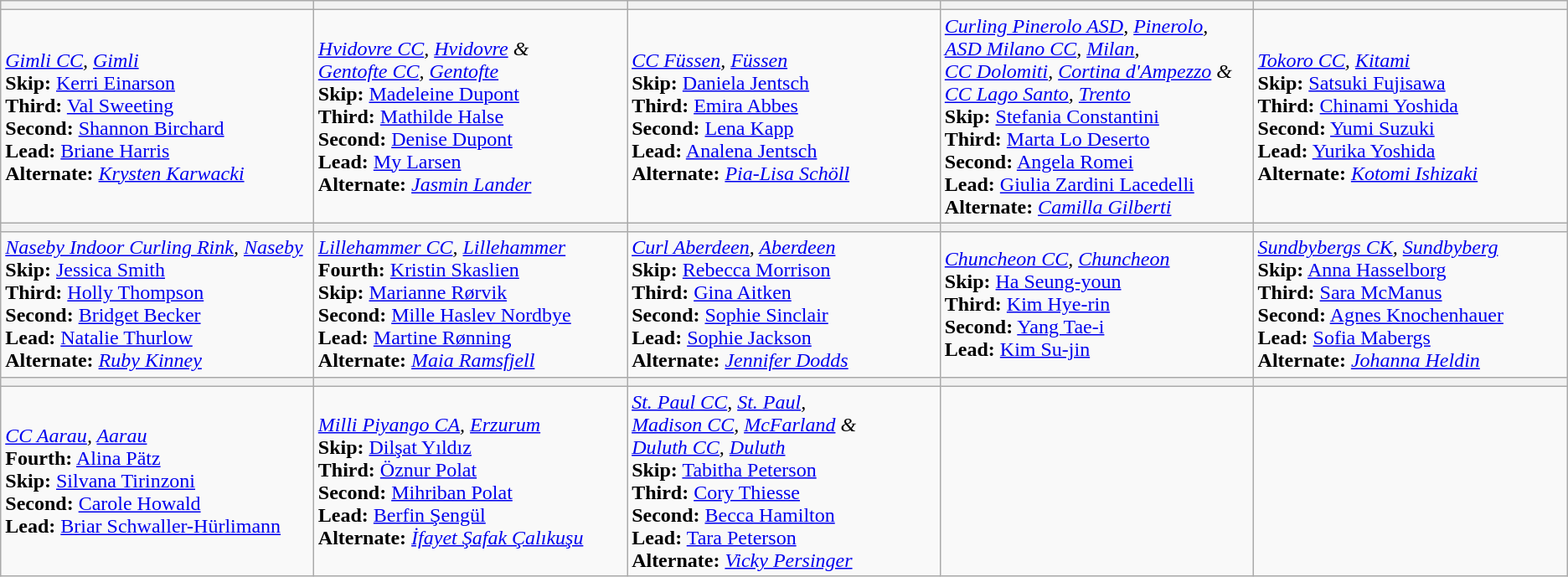<table class=wikitable>
<tr>
<th width=250></th>
<th width=250></th>
<th width=250></th>
<th width=250></th>
<th width=250></th>
</tr>
<tr>
<td><em><a href='#'>Gimli CC</a>, <a href='#'>Gimli</a></em><br><strong>Skip:</strong> <a href='#'>Kerri Einarson</a> <br>
<strong>Third:</strong> <a href='#'>Val Sweeting</a> <br>
<strong>Second:</strong> <a href='#'>Shannon Birchard</a><br>
<strong>Lead:</strong> <a href='#'>Briane Harris</a> <br>
<strong>Alternate:</strong> <em><a href='#'>Krysten Karwacki</a></em></td>
<td><em><a href='#'>Hvidovre CC</a>, <a href='#'>Hvidovre</a> &<br><a href='#'>Gentofte CC</a>, <a href='#'>Gentofte</a></em><br><strong>Skip:</strong> <a href='#'>Madeleine Dupont</a><br>
<strong>Third:</strong> <a href='#'>Mathilde Halse</a><br>
<strong>Second:</strong> <a href='#'>Denise Dupont</a><br>
<strong>Lead:</strong> <a href='#'>My Larsen</a><br>
<strong>Alternate:</strong> <em><a href='#'>Jasmin Lander</a></em></td>
<td><em><a href='#'>CC Füssen</a>, <a href='#'>Füssen</a></em><br><strong>Skip:</strong>  <a href='#'>Daniela Jentsch</a><br>
<strong>Third:</strong> <a href='#'>Emira Abbes</a><br>
<strong>Second:</strong> <a href='#'>Lena Kapp</a><br>
<strong>Lead:</strong> <a href='#'>Analena Jentsch</a><br>
<strong>Alternate:</strong> <em><a href='#'>Pia-Lisa Schöll</a></em></td>
<td><em><a href='#'>Curling Pinerolo ASD</a>, <a href='#'>Pinerolo</a>,<br><a href='#'>ASD Milano CC</a>, <a href='#'>Milan</a>,<br><a href='#'>CC Dolomiti</a>, <a href='#'>Cortina d'Ampezzo</a> & <br><a href='#'>CC Lago Santo</a>, <a href='#'>Trento</a></em><br><strong>Skip:</strong> <a href='#'>Stefania Constantini</a><br>
<strong>Third:</strong> <a href='#'>Marta Lo Deserto</a><br>
<strong>Second:</strong> <a href='#'>Angela Romei</a><br>
<strong>Lead:</strong> <a href='#'>Giulia Zardini Lacedelli</a><br>
<strong>Alternate:</strong> <em><a href='#'>Camilla Gilberti</a></em></td>
<td><em><a href='#'>Tokoro CC</a>, <a href='#'>Kitami</a></em><br><strong>Skip:</strong> <a href='#'>Satsuki Fujisawa</a><br>
<strong>Third:</strong> <a href='#'>Chinami Yoshida</a><br>
<strong>Second:</strong> <a href='#'>Yumi Suzuki</a><br>
<strong>Lead:</strong> <a href='#'>Yurika Yoshida</a><br>
<strong>Alternate:</strong> <em><a href='#'>Kotomi Ishizaki</a></em></td>
</tr>
<tr>
<th width=250></th>
<th width=250></th>
<th width=250></th>
<th width=250></th>
<th width=250></th>
</tr>
<tr>
<td><em><a href='#'>Naseby Indoor Curling Rink</a>, <a href='#'>Naseby</a></em><br><strong>Skip:</strong> <a href='#'>Jessica Smith</a><br>
<strong>Third:</strong> <a href='#'>Holly Thompson</a><br>
<strong>Second:</strong> <a href='#'>Bridget Becker</a><br>
<strong>Lead:</strong> <a href='#'>Natalie Thurlow</a><br>
<strong>Alternate:</strong> <em><a href='#'>Ruby Kinney</a></em></td>
<td><em><a href='#'>Lillehammer CC</a>, <a href='#'>Lillehammer</a></em><br><strong>Fourth:</strong> <a href='#'>Kristin Skaslien</a><br>
<strong>Skip:</strong> <a href='#'>Marianne Rørvik</a><br>
<strong>Second:</strong> <a href='#'>Mille Haslev Nordbye</a><br>
<strong>Lead:</strong> <a href='#'>Martine Rønning</a><br>
<strong>Alternate:</strong> <em><a href='#'>Maia Ramsfjell</a></em></td>
<td><em><a href='#'>Curl Aberdeen</a>, <a href='#'>Aberdeen</a></em><br><strong>Skip:</strong> <a href='#'>Rebecca Morrison</a><br>
<strong>Third:</strong> <a href='#'>Gina Aitken</a><br>
<strong>Second:</strong> <a href='#'>Sophie Sinclair</a><br>
<strong>Lead:</strong> <a href='#'>Sophie Jackson</a><br>
<strong>Alternate:</strong> <em><a href='#'>Jennifer Dodds</a></em></td>
<td><em><a href='#'>Chuncheon CC</a>, <a href='#'>Chuncheon</a></em><br><strong>Skip:</strong> <a href='#'>Ha Seung-youn</a><br>
<strong>Third:</strong> <a href='#'>Kim Hye-rin</a><br>
<strong>Second:</strong> <a href='#'>Yang Tae-i</a><br>
<strong>Lead:</strong> <a href='#'>Kim Su-jin</a></td>
<td><em><a href='#'>Sundbybergs CK</a>, <a href='#'>Sundbyberg</a></em><br><strong>Skip:</strong> <a href='#'>Anna Hasselborg</a><br>
<strong>Third:</strong> <a href='#'>Sara McManus</a><br>
<strong>Second:</strong> <a href='#'>Agnes Knochenhauer</a><br>
<strong>Lead:</strong> <a href='#'>Sofia Mabergs</a><br>
<strong>Alternate:</strong> <em><a href='#'>Johanna Heldin</a></em></td>
</tr>
<tr>
<th width=250></th>
<th width=250></th>
<th width=250></th>
<th width=250></th>
<th width=250></th>
</tr>
<tr>
<td><em><a href='#'>CC Aarau</a>, <a href='#'>Aarau</a></em><br><strong>Fourth:</strong> <a href='#'>Alina Pätz</a><br>
<strong>Skip:</strong> <a href='#'>Silvana Tirinzoni</a><br>
<strong>Second:</strong> <a href='#'>Carole Howald</a><br>
<strong>Lead:</strong> <a href='#'>Briar Schwaller-Hürlimann</a></td>
<td><em><a href='#'>Milli Piyango CA</a>, <a href='#'>Erzurum</a></em><br><strong>Skip:</strong> <a href='#'>Dilşat Yıldız</a><br>
<strong>Third:</strong> <a href='#'>Öznur Polat</a><br>
<strong>Second:</strong> <a href='#'>Mihriban Polat</a><br>
<strong>Lead:</strong> <a href='#'>Berfin Şengül</a><br>
<strong>Alternate:</strong> <em><a href='#'>İfayet Şafak Çalıkuşu</a></em></td>
<td><em><a href='#'>St. Paul CC</a>, <a href='#'>St. Paul</a>,<br><a href='#'>Madison CC</a>, <a href='#'>McFarland</a> &<br><a href='#'>Duluth CC</a>, <a href='#'>Duluth</a></em><br><strong>Skip:</strong> <a href='#'>Tabitha Peterson</a><br>
<strong>Third:</strong> <a href='#'>Cory Thiesse</a><br>
<strong>Second:</strong> <a href='#'>Becca Hamilton</a><br>
<strong>Lead:</strong> <a href='#'>Tara Peterson</a><br>
<strong>Alternate:</strong> <em><a href='#'>Vicky Persinger</a></em></td>
<td></td>
<td></td>
</tr>
</table>
